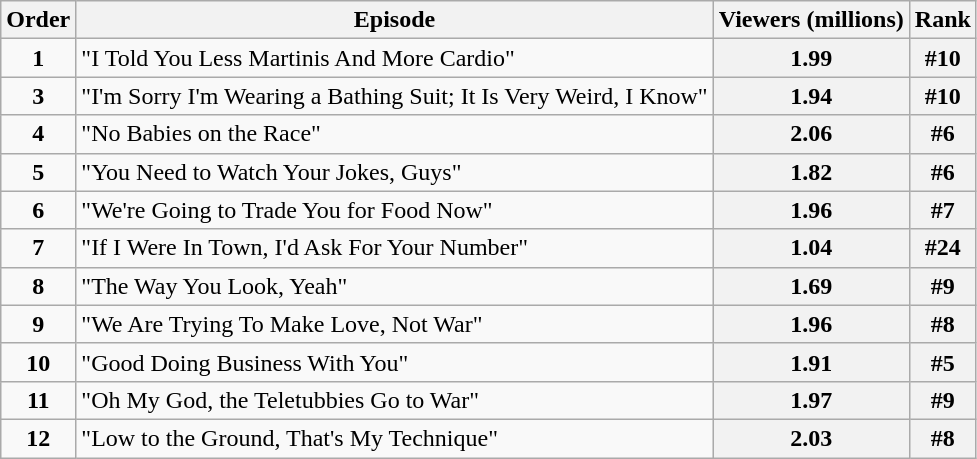<table class="wikitable">
<tr>
<th>Order</th>
<th>Episode</th>
<th>Viewers (millions)</th>
<th>Rank</th>
</tr>
<tr>
<td style="text-align:center"><strong>1</strong></td>
<td>"I Told You Less Martinis And More Cardio"</td>
<th>1.99</th>
<th>#10</th>
</tr>
<tr>
<td style="text-align:center"><strong>3</strong></td>
<td>"I'm Sorry I'm Wearing a Bathing Suit; It Is Very Weird, I Know"</td>
<th>1.94</th>
<th>#10</th>
</tr>
<tr>
<td style="text-align:center"><strong>4</strong></td>
<td>"No Babies on the Race"</td>
<th>2.06</th>
<th>#6</th>
</tr>
<tr>
<td style="text-align:center"><strong>5</strong></td>
<td>"You Need to Watch Your Jokes, Guys"</td>
<th>1.82</th>
<th>#6</th>
</tr>
<tr>
<td style="text-align:center"><strong>6</strong></td>
<td>"We're Going to Trade You for Food Now"</td>
<th>1.96</th>
<th>#7</th>
</tr>
<tr>
<td style="text-align:center"><strong>7</strong></td>
<td>"If I Were In Town, I'd Ask For Your Number"</td>
<th>1.04</th>
<th>#24</th>
</tr>
<tr>
<td style="text-align:center"><strong>8</strong></td>
<td>"The Way You Look, Yeah"</td>
<th>1.69</th>
<th>#9</th>
</tr>
<tr>
<td style="text-align:center"><strong>9</strong></td>
<td>"We Are Trying To Make Love, Not War"</td>
<th>1.96</th>
<th>#8</th>
</tr>
<tr>
<td style="text-align:center"><strong>10</strong></td>
<td>"Good Doing Business With You"</td>
<th>1.91</th>
<th>#5</th>
</tr>
<tr>
<td style="text-align:center"><strong>11</strong></td>
<td>"Oh My God, the Teletubbies Go to War"</td>
<th>1.97</th>
<th>#9</th>
</tr>
<tr>
<td style="text-align:center"><strong>12</strong></td>
<td>"Low to the Ground, That's My Technique"</td>
<th>2.03</th>
<th>#8</th>
</tr>
</table>
